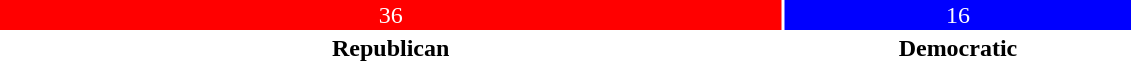<table style="width:60%; text-align:center;">
<tr style="color:white;">
<td style="background:red; width:69.23%;">36</td>
<td style="background:blue; width:30.77%;">16</td>
</tr>
<tr>
<td><span><strong>Republican</strong></span></td>
<td><span><strong>Democratic</strong></span></td>
</tr>
</table>
